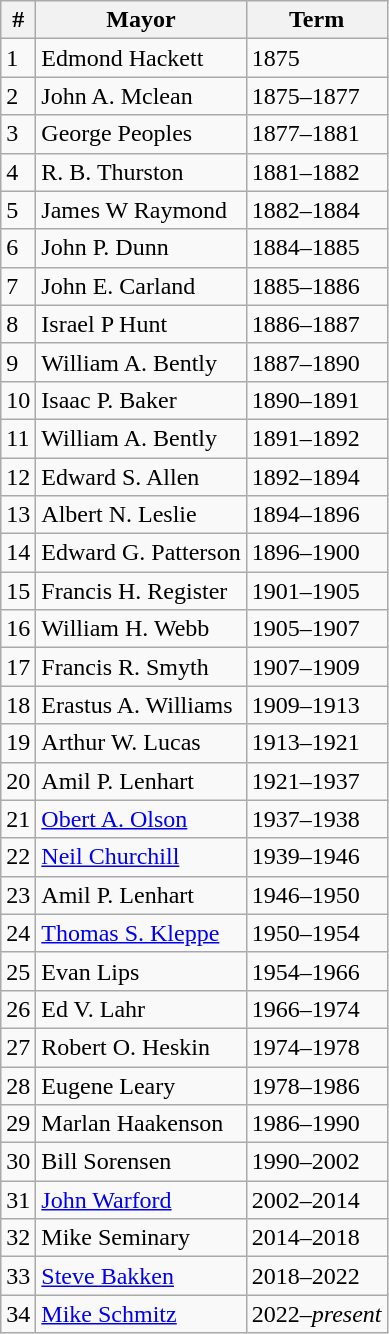<table class="wikitable">
<tr>
<th>#</th>
<th>Mayor</th>
<th>Term</th>
</tr>
<tr>
<td>1</td>
<td>Edmond Hackett</td>
<td>1875</td>
</tr>
<tr>
<td>2</td>
<td>John A. Mclean</td>
<td>1875–1877</td>
</tr>
<tr>
<td>3</td>
<td>George Peoples</td>
<td>1877–1881</td>
</tr>
<tr>
<td>4</td>
<td>R. B. Thurston</td>
<td>1881–1882</td>
</tr>
<tr>
<td>5</td>
<td>James W Raymond</td>
<td>1882–1884</td>
</tr>
<tr>
<td>6</td>
<td>John P. Dunn</td>
<td>1884–1885</td>
</tr>
<tr>
<td>7</td>
<td>John E. Carland</td>
<td>1885–1886</td>
</tr>
<tr>
<td>8</td>
<td>Israel P Hunt</td>
<td>1886–1887</td>
</tr>
<tr>
<td>9</td>
<td>William A. Bently</td>
<td>1887–1890</td>
</tr>
<tr>
<td>10</td>
<td>Isaac P. Baker</td>
<td>1890–1891</td>
</tr>
<tr>
<td>11</td>
<td>William A. Bently</td>
<td>1891–1892</td>
</tr>
<tr>
<td>12</td>
<td>Edward S. Allen</td>
<td>1892–1894</td>
</tr>
<tr>
<td>13</td>
<td>Albert N. Leslie</td>
<td>1894–1896</td>
</tr>
<tr>
<td>14</td>
<td>Edward G. Patterson</td>
<td>1896–1900</td>
</tr>
<tr>
<td>15</td>
<td>Francis H. Register</td>
<td>1901–1905</td>
</tr>
<tr>
<td>16</td>
<td>William H. Webb</td>
<td>1905–1907</td>
</tr>
<tr>
<td>17</td>
<td>Francis R. Smyth</td>
<td>1907–1909</td>
</tr>
<tr>
<td>18</td>
<td>Erastus A. Williams</td>
<td>1909–1913</td>
</tr>
<tr>
<td>19</td>
<td>Arthur W. Lucas</td>
<td>1913–1921</td>
</tr>
<tr>
<td>20</td>
<td>Amil P. Lenhart</td>
<td>1921–1937</td>
</tr>
<tr>
<td>21</td>
<td><a href='#'>Obert A. Olson</a></td>
<td>1937–1938</td>
</tr>
<tr>
<td>22</td>
<td><a href='#'>Neil Churchill</a></td>
<td>1939–1946</td>
</tr>
<tr>
<td>23</td>
<td>Amil P. Lenhart</td>
<td>1946–1950</td>
</tr>
<tr>
<td>24</td>
<td><a href='#'>Thomas S. Kleppe</a></td>
<td>1950–1954</td>
</tr>
<tr>
<td>25</td>
<td>Evan Lips</td>
<td>1954–1966</td>
</tr>
<tr>
<td>26</td>
<td>Ed V. Lahr</td>
<td>1966–1974</td>
</tr>
<tr>
<td>27</td>
<td>Robert O. Heskin</td>
<td>1974–1978</td>
</tr>
<tr>
<td>28</td>
<td>Eugene Leary</td>
<td>1978–1986</td>
</tr>
<tr>
<td>29</td>
<td>Marlan Haakenson</td>
<td>1986–1990</td>
</tr>
<tr>
<td>30</td>
<td>Bill Sorensen</td>
<td>1990–2002</td>
</tr>
<tr>
<td>31</td>
<td><a href='#'>John Warford</a></td>
<td>2002–2014</td>
</tr>
<tr>
<td>32</td>
<td>Mike Seminary</td>
<td>2014–2018</td>
</tr>
<tr>
<td>33</td>
<td><a href='#'>Steve Bakken</a></td>
<td>2018–2022</td>
</tr>
<tr>
<td>34</td>
<td><a href='#'>Mike Schmitz</a></td>
<td>2022–<em>present</em></td>
</tr>
</table>
